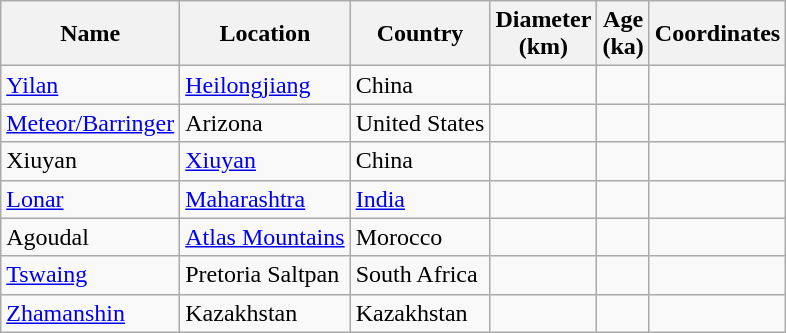<table class="wikitable sortable">
<tr>
<th>Name</th>
<th>Location</th>
<th>Country</th>
<th>Diameter<br>(km)</th>
<th>Age<br>(ka)</th>
<th>Coordinates</th>
</tr>
<tr>
<td><a href='#'>Yilan</a></td>
<td><a href='#'>Heilongjiang</a></td>
<td>China</td>
<td></td>
<td></td>
<td style="text-align:right"></td>
</tr>
<tr>
<td><a href='#'>Meteor/Barringer</a></td>
<td>Arizona</td>
<td>United States</td>
<td></td>
<td></td>
<td style="text-align:right"></td>
</tr>
<tr>
<td>Xiuyan</td>
<td><a href='#'>Xiuyan</a></td>
<td>China</td>
<td></td>
<td></td>
<td style="text-align:right"></td>
</tr>
<tr>
<td><a href='#'>Lonar</a></td>
<td><a href='#'>Maharashtra</a></td>
<td><a href='#'>India</a></td>
<td></td>
<td></td>
<td style="text-align:right"></td>
</tr>
<tr>
<td>Agoudal</td>
<td><a href='#'>Atlas Mountains</a></td>
<td>Morocco</td>
<td></td>
<td></td>
<td style="text-align:right"></td>
</tr>
<tr>
<td><a href='#'>Tswaing</a></td>
<td>Pretoria Saltpan</td>
<td>South Africa</td>
<td></td>
<td></td>
<td style="text-align:right"></td>
</tr>
<tr>
<td><a href='#'>Zhamanshin</a></td>
<td>Kazakhstan</td>
<td>Kazakhstan</td>
<td></td>
<td></td>
<td style="text-align:right"></td>
</tr>
</table>
